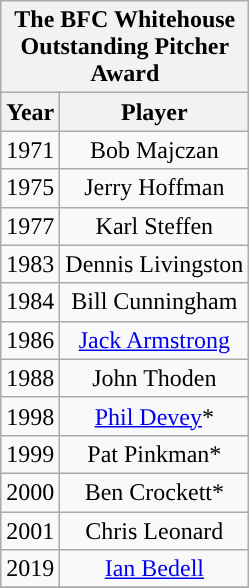<table class="wikitable" style="display: inline-table; margin-right: 20px; text-align:center">
<tr>
<th scope="col" colspan="2" style="width: 145px;">The BFC Whitehouse Outstanding Pitcher Award</th>
</tr>
<tr>
<th scope="col">Year</th>
<th scope="col">Player</th>
</tr>
<tr>
<td>1971</td>
<td>Bob Majczan</td>
</tr>
<tr>
<td>1975</td>
<td>Jerry Hoffman</td>
</tr>
<tr>
<td>1977</td>
<td>Karl Steffen</td>
</tr>
<tr>
<td>1983</td>
<td>Dennis Livingston</td>
</tr>
<tr>
<td>1984</td>
<td>Bill Cunningham</td>
</tr>
<tr>
<td>1986</td>
<td><a href='#'>Jack Armstrong</a></td>
</tr>
<tr>
<td>1988</td>
<td>John Thoden</td>
</tr>
<tr>
<td>1998</td>
<td><a href='#'>Phil Devey</a>*</td>
</tr>
<tr>
<td>1999</td>
<td>Pat Pinkman*</td>
</tr>
<tr>
<td>2000</td>
<td>Ben Crockett*</td>
</tr>
<tr>
<td>2001</td>
<td>Chris Leonard</td>
</tr>
<tr>
<td>2019</td>
<td><a href='#'>Ian Bedell</a></td>
</tr>
<tr>
</tr>
</table>
